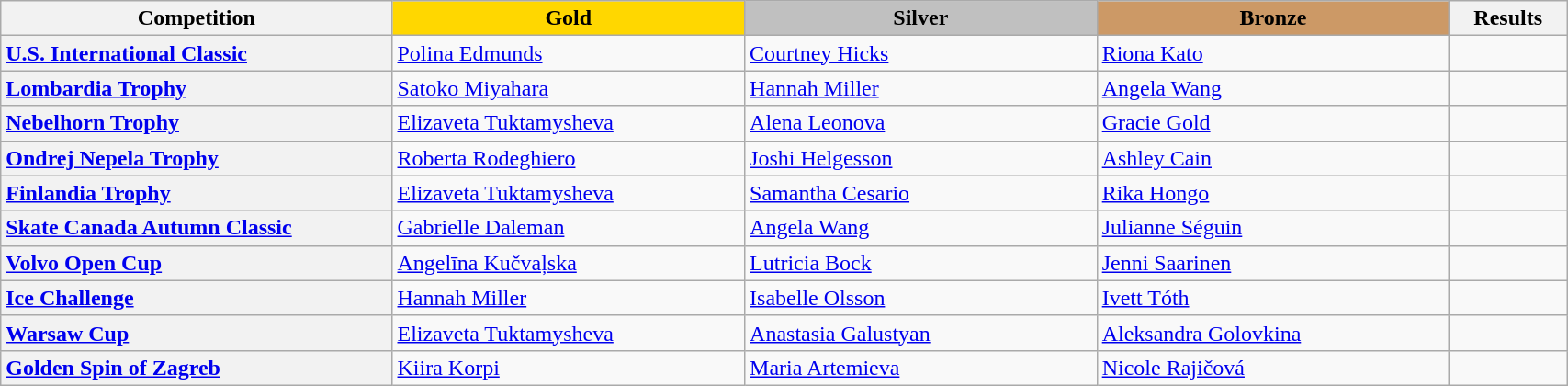<table class="wikitable unsortable" style="text-align:left; width:90%;">
<tr>
<th scope="col" style="text-align:center; width:25%">Competition</th>
<td scope="col" style="text-align:center; width:22.5%; background:gold"><strong>Gold</strong></td>
<td scope="col" style="text-align:center; width:22.5%; background:silver"><strong>Silver</strong></td>
<td scope="col" style="text-align:center; width:22.5%; background:#c96"><strong>Bronze</strong></td>
<th scope="col" style="text-align:center; width:7.5%">Results</th>
</tr>
<tr>
<th scope="row" style="text-align:left"> <a href='#'>U.S. International Classic</a></th>
<td> <a href='#'>Polina Edmunds</a></td>
<td> <a href='#'>Courtney Hicks</a></td>
<td> <a href='#'>Riona Kato</a></td>
<td></td>
</tr>
<tr>
<th scope="row" style="text-align:left"> <a href='#'>Lombardia Trophy</a></th>
<td> <a href='#'>Satoko Miyahara</a></td>
<td> <a href='#'>Hannah Miller</a></td>
<td> <a href='#'>Angela Wang</a></td>
<td></td>
</tr>
<tr>
<th scope="row" style="text-align:left"> <a href='#'>Nebelhorn Trophy</a></th>
<td> <a href='#'>Elizaveta Tuktamysheva</a></td>
<td> <a href='#'>Alena Leonova</a></td>
<td> <a href='#'>Gracie Gold</a></td>
<td></td>
</tr>
<tr>
<th scope="row" style="text-align:left"> <a href='#'>Ondrej Nepela Trophy</a></th>
<td> <a href='#'>Roberta Rodeghiero</a></td>
<td> <a href='#'>Joshi Helgesson</a></td>
<td> <a href='#'>Ashley Cain</a></td>
<td> </td>
</tr>
<tr>
<th scope="row" style="text-align:left"> <a href='#'>Finlandia Trophy</a></th>
<td> <a href='#'>Elizaveta Tuktamysheva</a></td>
<td> <a href='#'>Samantha Cesario</a></td>
<td> <a href='#'>Rika Hongo</a></td>
<td></td>
</tr>
<tr>
<th scope="row" style="text-align:left"> <a href='#'>Skate Canada Autumn Classic</a></th>
<td> <a href='#'>Gabrielle Daleman</a></td>
<td> <a href='#'>Angela Wang</a></td>
<td> <a href='#'>Julianne Séguin</a></td>
<td></td>
</tr>
<tr>
<th scope="row" style="text-align:left"> <a href='#'>Volvo Open Cup</a></th>
<td> <a href='#'>Angelīna Kučvaļska</a></td>
<td> <a href='#'>Lutricia Bock</a></td>
<td> <a href='#'>Jenni Saarinen</a></td>
<td></td>
</tr>
<tr>
<th scope="row" style="text-align:left"> <a href='#'>Ice Challenge</a></th>
<td> <a href='#'>Hannah Miller</a></td>
<td> <a href='#'>Isabelle Olsson</a></td>
<td> <a href='#'>Ivett Tóth</a></td>
<td></td>
</tr>
<tr>
<th scope="row" style="text-align:left"> <a href='#'>Warsaw Cup</a></th>
<td> <a href='#'>Elizaveta Tuktamysheva</a></td>
<td> <a href='#'>Anastasia Galustyan</a></td>
<td> <a href='#'>Aleksandra Golovkina</a></td>
<td></td>
</tr>
<tr>
<th scope="row" style="text-align:left"> <a href='#'>Golden Spin of Zagreb</a></th>
<td> <a href='#'>Kiira Korpi</a></td>
<td> <a href='#'>Maria Artemieva</a></td>
<td> <a href='#'>Nicole Rajičová</a></td>
<td></td>
</tr>
</table>
